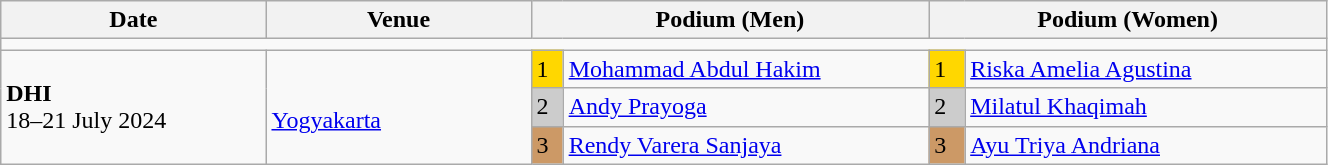<table class="wikitable" width=70%>
<tr>
<th>Date</th>
<th width=20%>Venue</th>
<th colspan=2 width=30%>Podium (Men)</th>
<th colspan=2 width=30%>Podium (Women)</th>
</tr>
<tr>
<td colspan=6></td>
</tr>
<tr>
<td rowspan=3><strong>DHI</strong> <br> 18–21 July 2024</td>
<td rowspan=3><br><a href='#'>Yogyakarta</a></td>
<td bgcolor=FFD700>1</td>
<td><a href='#'>Mohammad Abdul Hakim</a></td>
<td bgcolor=FFD700>1</td>
<td><a href='#'>Riska Amelia Agustina</a></td>
</tr>
<tr>
<td bgcolor=CCCCCC>2</td>
<td><a href='#'>Andy Prayoga</a></td>
<td bgcolor=CCCCCC>2</td>
<td><a href='#'>Milatul Khaqimah</a></td>
</tr>
<tr>
<td bgcolor=CC9966>3</td>
<td><a href='#'>Rendy Varera Sanjaya</a></td>
<td bgcolor=CC9966>3</td>
<td><a href='#'>Ayu Triya Andriana</a></td>
</tr>
</table>
